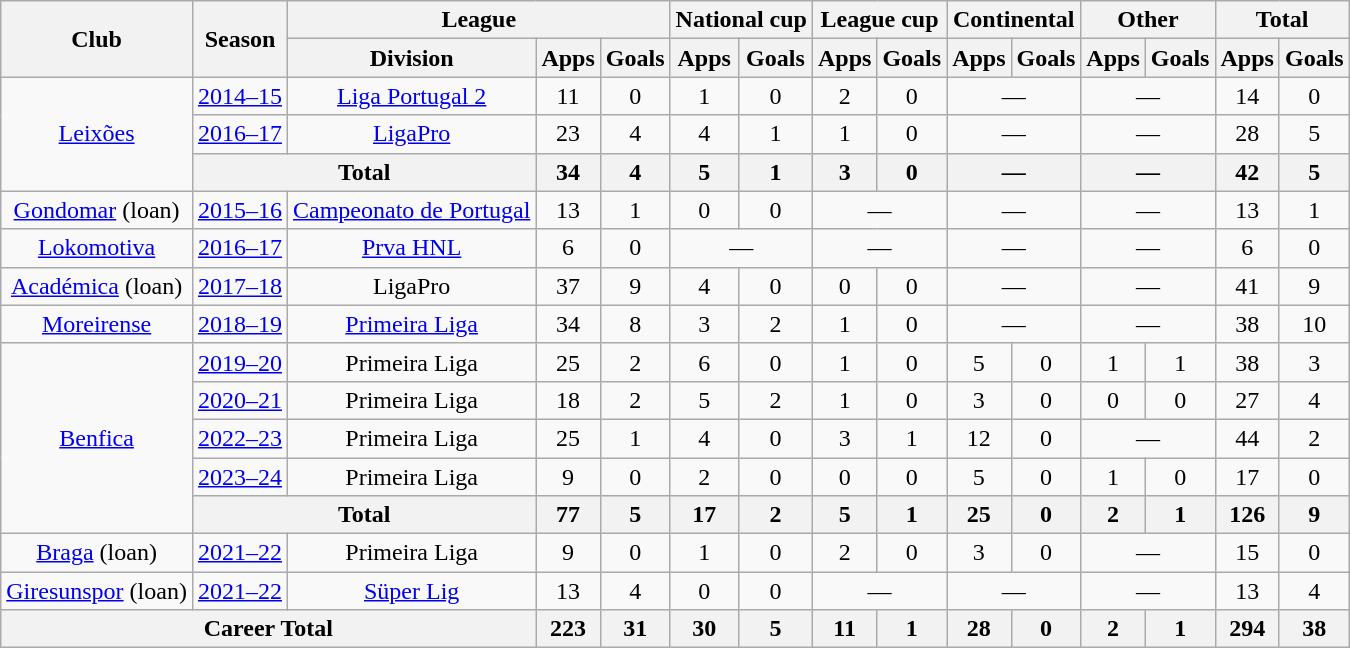<table class="wikitable" style="text-align: center">
<tr>
<th rowspan="2">Club</th>
<th rowspan="2">Season</th>
<th colspan="3">League</th>
<th colspan="2">National cup</th>
<th colspan="2">League cup</th>
<th colspan="2">Continental</th>
<th colspan="2">Other</th>
<th colspan="2">Total</th>
</tr>
<tr>
<th>Division</th>
<th>Apps</th>
<th>Goals</th>
<th>Apps</th>
<th>Goals</th>
<th>Apps</th>
<th>Goals</th>
<th>Apps</th>
<th>Goals</th>
<th>Apps</th>
<th>Goals</th>
<th>Apps</th>
<th>Goals</th>
</tr>
<tr>
<td rowspan="3"><a href='#'>Leixões</a></td>
<td><a href='#'>2014–15</a></td>
<td><a href='#'>Liga Portugal 2</a></td>
<td>11</td>
<td>0</td>
<td>1</td>
<td>0</td>
<td>2</td>
<td>0</td>
<td colspan="2">—</td>
<td colspan="2">—</td>
<td>14</td>
<td>0</td>
</tr>
<tr>
<td><a href='#'>2016–17</a></td>
<td><a href='#'>LigaPro</a></td>
<td>23</td>
<td>4</td>
<td>4</td>
<td>1</td>
<td>1</td>
<td>0</td>
<td colspan="2">—</td>
<td colspan="2">—</td>
<td>28</td>
<td>5</td>
</tr>
<tr>
<th colspan="2">Total</th>
<th>34</th>
<th>4</th>
<th>5</th>
<th>1</th>
<th>3</th>
<th>0</th>
<th colspan="2">—</th>
<th colspan="2">—</th>
<th>42</th>
<th>5</th>
</tr>
<tr>
<td><a href='#'>Gondomar</a> (loan)</td>
<td><a href='#'>2015–16</a></td>
<td><a href='#'>Campeonato de Portugal</a></td>
<td>13</td>
<td>1</td>
<td>0</td>
<td>0</td>
<td colspan="2">—</td>
<td colspan="2">—</td>
<td colspan="2">—</td>
<td>13</td>
<td>1</td>
</tr>
<tr>
<td><a href='#'>Lokomotiva</a></td>
<td><a href='#'>2016–17</a></td>
<td><a href='#'>Prva HNL</a></td>
<td>6</td>
<td>0</td>
<td colspan="2">—</td>
<td colspan="2">—</td>
<td colspan="2">—</td>
<td colspan="2">—</td>
<td>6</td>
<td>0</td>
</tr>
<tr>
<td><a href='#'>Académica</a> (loan)</td>
<td><a href='#'>2017–18</a></td>
<td>LigaPro</td>
<td>37</td>
<td>9</td>
<td>4</td>
<td>0</td>
<td>0</td>
<td>0</td>
<td colspan="2">—</td>
<td colspan="2">—</td>
<td>41</td>
<td>9</td>
</tr>
<tr>
<td><a href='#'>Moreirense</a></td>
<td><a href='#'>2018–19</a></td>
<td><a href='#'>Primeira Liga</a></td>
<td>34</td>
<td>8</td>
<td>3</td>
<td>2</td>
<td>1</td>
<td>0</td>
<td colspan="2">—</td>
<td colspan="2">—</td>
<td>38</td>
<td>10</td>
</tr>
<tr>
<td rowspan="5"><a href='#'>Benfica</a></td>
<td><a href='#'>2019–20</a></td>
<td>Primeira Liga</td>
<td>25</td>
<td>2</td>
<td>6</td>
<td>0</td>
<td>1</td>
<td>0</td>
<td>5</td>
<td>0</td>
<td>1</td>
<td>1</td>
<td>38</td>
<td>3</td>
</tr>
<tr>
<td><a href='#'>2020–21</a></td>
<td>Primeira Liga</td>
<td>18</td>
<td>2</td>
<td>5</td>
<td>2</td>
<td>1</td>
<td>0</td>
<td>3</td>
<td>0</td>
<td>0</td>
<td>0</td>
<td>27</td>
<td>4</td>
</tr>
<tr>
<td><a href='#'>2022–23</a></td>
<td>Primeira Liga</td>
<td>25</td>
<td>1</td>
<td>4</td>
<td>0</td>
<td>3</td>
<td>1</td>
<td>12</td>
<td>0</td>
<td colspan="2">—</td>
<td>44</td>
<td>2</td>
</tr>
<tr>
<td><a href='#'>2023–24</a></td>
<td>Primeira Liga</td>
<td>9</td>
<td>0</td>
<td>2</td>
<td>0</td>
<td>0</td>
<td>0</td>
<td>5</td>
<td>0</td>
<td>1</td>
<td>0</td>
<td>17</td>
<td>0</td>
</tr>
<tr>
<th colspan="2">Total</th>
<th>77</th>
<th>5</th>
<th>17</th>
<th>2</th>
<th>5</th>
<th>1</th>
<th>25</th>
<th>0</th>
<th>2</th>
<th>1</th>
<th>126</th>
<th>9</th>
</tr>
<tr>
<td><a href='#'>Braga</a> (loan)</td>
<td><a href='#'>2021–22</a></td>
<td>Primeira Liga</td>
<td>9</td>
<td>0</td>
<td>1</td>
<td>0</td>
<td>2</td>
<td>0</td>
<td>3</td>
<td>0</td>
<td colspan="2">—</td>
<td>15</td>
<td>0</td>
</tr>
<tr>
<td><a href='#'>Giresunspor</a> (loan)</td>
<td><a href='#'>2021–22</a></td>
<td><a href='#'>Süper Lig</a></td>
<td>13</td>
<td>4</td>
<td>0</td>
<td>0</td>
<td colspan="2">—</td>
<td colspan="2">—</td>
<td colspan="2">—</td>
<td>13</td>
<td>4</td>
</tr>
<tr>
<th colspan="3">Career Total</th>
<th>223</th>
<th>31</th>
<th>30</th>
<th>5</th>
<th>11</th>
<th>1</th>
<th>28</th>
<th>0</th>
<th>2</th>
<th>1</th>
<th>294</th>
<th>38</th>
</tr>
</table>
